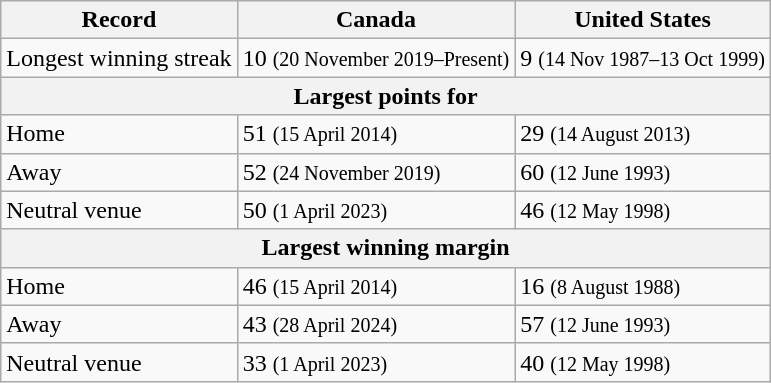<table class="wikitable">
<tr>
<th>Record</th>
<th>Canada</th>
<th>United States</th>
</tr>
<tr>
<td>Longest winning streak</td>
<td>10 <small>(20 November 2019–Present)</small></td>
<td>9 <small>(14 Nov 1987–13 Oct 1999)</small></td>
</tr>
<tr>
<th colspan=3 align=center>Largest points for</th>
</tr>
<tr>
<td>Home</td>
<td>51 <small>(15 April 2014)</small></td>
<td>29 <small>(14 August 2013)</small></td>
</tr>
<tr>
<td>Away</td>
<td>52 <small>(24 November 2019)</small></td>
<td>60 <small>(12 June 1993)</small></td>
</tr>
<tr>
<td>Neutral venue</td>
<td>50 <small>(1 April 2023)</small></td>
<td>46 <small>(12 May 1998)</small></td>
</tr>
<tr>
<th colspan=3 align=center>Largest winning margin</th>
</tr>
<tr>
<td>Home</td>
<td>46 <small>(15 April 2014)</small></td>
<td>16 <small>(8 August 1988)</small></td>
</tr>
<tr>
<td>Away</td>
<td>43 <small>(28 April 2024)</small></td>
<td>57 <small>(12 June 1993)</small></td>
</tr>
<tr>
<td>Neutral venue</td>
<td>33 <small>(1 April 2023)</small></td>
<td>40 <small>(12 May 1998)</small></td>
</tr>
</table>
